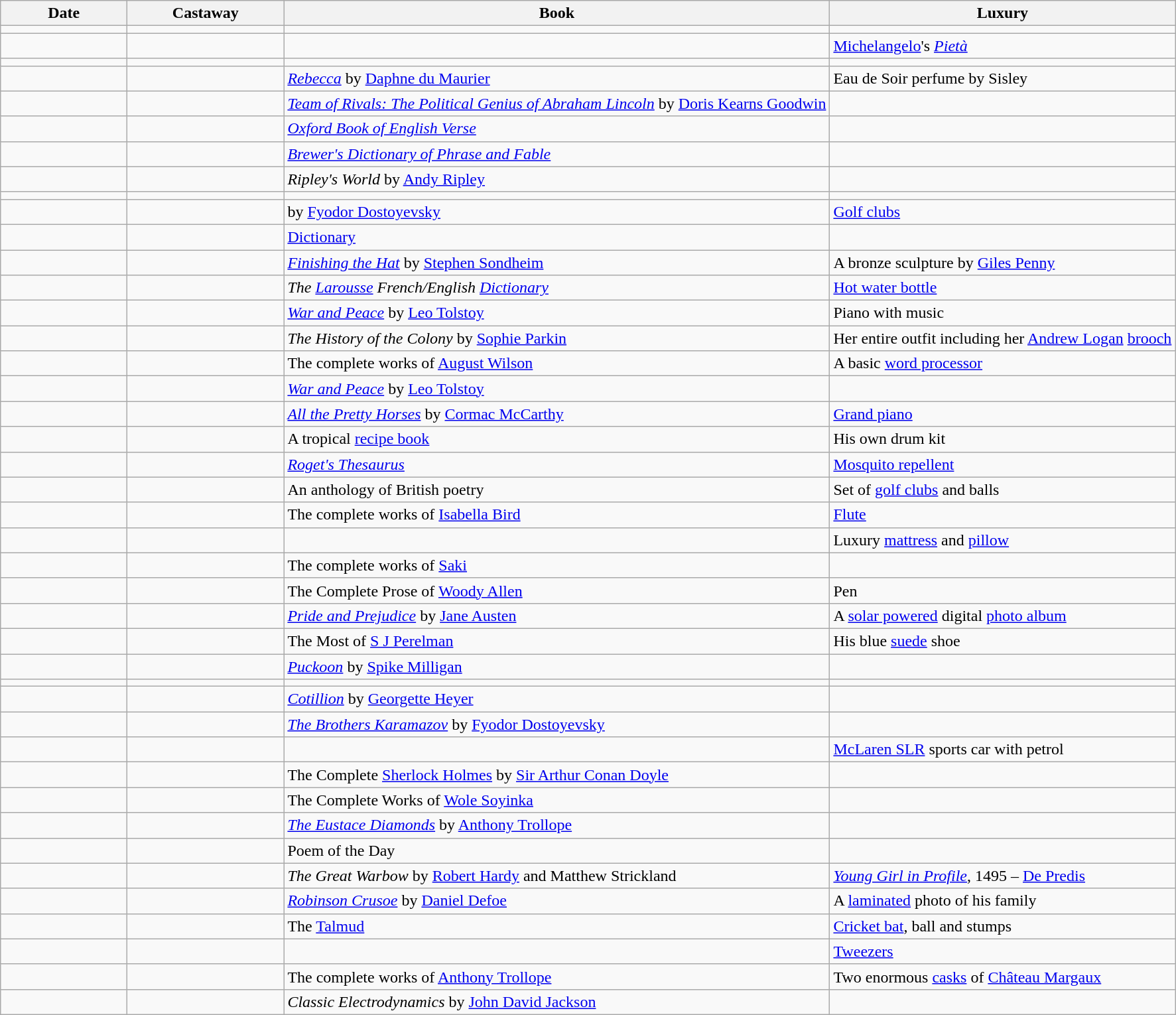<table class="wikitable sortable">
<tr>
<th style="width:120px;">Date</th>
<th style="width:150px;">Castaway</th>
<th>Book</th>
<th>Luxury</th>
</tr>
<tr>
<td></td>
<td></td>
<td></td>
<td></td>
</tr>
<tr>
<td></td>
<td></td>
<td></td>
<td><a href='#'>Michelangelo</a>'s <em><a href='#'>Pietà</a></em></td>
</tr>
<tr>
<td></td>
<td></td>
<td></td>
<td></td>
</tr>
<tr>
<td></td>
<td></td>
<td><em><a href='#'>Rebecca</a></em> by <a href='#'>Daphne du Maurier</a></td>
<td>Eau de Soir perfume by Sisley</td>
</tr>
<tr>
<td></td>
<td></td>
<td><em><a href='#'>Team of Rivals: The Political Genius of Abraham Lincoln</a></em> by <a href='#'>Doris Kearns Goodwin</a></td>
<td></td>
</tr>
<tr>
<td></td>
<td></td>
<td><em><a href='#'>Oxford Book of English Verse</a></em></td>
<td></td>
</tr>
<tr>
<td></td>
<td></td>
<td><em><a href='#'>Brewer's Dictionary of Phrase and Fable</a></em></td>
<td></td>
</tr>
<tr>
<td></td>
<td></td>
<td><em>Ripley's World</em> by <a href='#'>Andy Ripley</a></td>
<td></td>
</tr>
<tr>
<td></td>
<td></td>
<td></td>
<td></td>
</tr>
<tr>
<td></td>
<td></td>
<td> by <a href='#'>Fyodor Dostoyevsky</a></td>
<td><a href='#'>Golf clubs</a></td>
</tr>
<tr>
<td></td>
<td></td>
<td><a href='#'>Dictionary</a></td>
<td></td>
</tr>
<tr>
<td></td>
<td></td>
<td><em><a href='#'>Finishing the Hat</a></em> by <a href='#'>Stephen Sondheim</a></td>
<td>A bronze sculpture by <a href='#'>Giles Penny</a></td>
</tr>
<tr>
<td></td>
<td></td>
<td><em>The <a href='#'>Larousse</a> French/English <a href='#'>Dictionary</a></em></td>
<td><a href='#'>Hot water bottle</a></td>
</tr>
<tr>
<td></td>
<td></td>
<td><em><a href='#'>War and Peace</a></em> by <a href='#'>Leo Tolstoy</a></td>
<td>Piano with music</td>
</tr>
<tr>
<td></td>
<td></td>
<td><em>The History of the Colony</em> by <a href='#'>Sophie Parkin</a></td>
<td>Her entire outfit including her <a href='#'>Andrew Logan</a> <a href='#'>brooch</a></td>
</tr>
<tr>
<td></td>
<td></td>
<td>The complete works of <a href='#'>August Wilson</a></td>
<td>A basic <a href='#'>word processor</a></td>
</tr>
<tr>
<td></td>
<td></td>
<td><em><a href='#'>War and Peace</a></em> by <a href='#'>Leo Tolstoy</a></td>
<td></td>
</tr>
<tr>
<td></td>
<td></td>
<td><em><a href='#'>All the Pretty Horses</a></em> by <a href='#'>Cormac McCarthy</a></td>
<td><a href='#'>Grand piano</a></td>
</tr>
<tr>
<td></td>
<td></td>
<td>A tropical <a href='#'>recipe book</a></td>
<td>His own drum kit</td>
</tr>
<tr>
<td></td>
<td></td>
<td><em><a href='#'>Roget's Thesaurus</a></em></td>
<td><a href='#'>Mosquito repellent</a></td>
</tr>
<tr>
<td></td>
<td></td>
<td>An anthology of British poetry</td>
<td>Set of <a href='#'>golf clubs</a> and balls</td>
</tr>
<tr>
<td></td>
<td></td>
<td>The complete works of <a href='#'>Isabella Bird</a></td>
<td><a href='#'>Flute</a></td>
</tr>
<tr>
<td></td>
<td></td>
<td></td>
<td>Luxury <a href='#'>mattress</a> and <a href='#'>pillow</a></td>
</tr>
<tr>
<td></td>
<td></td>
<td>The complete works of <a href='#'>Saki</a></td>
<td></td>
</tr>
<tr>
<td></td>
<td></td>
<td>The Complete Prose of <a href='#'>Woody Allen</a></td>
<td>Pen</td>
</tr>
<tr>
<td></td>
<td></td>
<td><em><a href='#'>Pride and Prejudice</a></em> by <a href='#'>Jane Austen</a></td>
<td>A <a href='#'>solar powered</a> digital <a href='#'>photo album</a></td>
</tr>
<tr>
<td></td>
<td></td>
<td>The Most of <a href='#'>S J Perelman</a></td>
<td>His blue <a href='#'>suede</a> shoe</td>
</tr>
<tr>
<td></td>
<td></td>
<td><em><a href='#'>Puckoon</a></em> by <a href='#'>Spike Milligan</a></td>
<td></td>
</tr>
<tr>
<td></td>
<td></td>
<td></td>
<td></td>
</tr>
<tr>
<td></td>
<td></td>
<td><em><a href='#'>Cotillion</a></em> by <a href='#'>Georgette Heyer</a></td>
<td></td>
</tr>
<tr>
<td></td>
<td></td>
<td><em><a href='#'>The Brothers Karamazov</a></em> by <a href='#'>Fyodor Dostoyevsky</a></td>
<td></td>
</tr>
<tr>
<td></td>
<td></td>
<td></td>
<td><a href='#'>McLaren SLR</a> sports car with petrol</td>
</tr>
<tr>
<td></td>
<td></td>
<td>The Complete <a href='#'>Sherlock Holmes</a> by <a href='#'>Sir Arthur Conan Doyle</a></td>
<td></td>
</tr>
<tr>
<td></td>
<td></td>
<td>The Complete Works of <a href='#'>Wole Soyinka</a></td>
<td></td>
</tr>
<tr>
<td></td>
<td></td>
<td><em><a href='#'>The Eustace Diamonds</a></em> by <a href='#'>Anthony Trollope</a></td>
<td></td>
</tr>
<tr>
<td></td>
<td></td>
<td>Poem of the Day</td>
<td></td>
</tr>
<tr>
<td></td>
<td></td>
<td><em>The Great Warbow</em> by <a href='#'>Robert Hardy</a> and Matthew Strickland</td>
<td><em><a href='#'>Young Girl in Profile</a></em>, 1495 – <a href='#'>De Predis</a></td>
</tr>
<tr>
<td></td>
<td></td>
<td><em><a href='#'>Robinson Crusoe</a></em> by <a href='#'>Daniel Defoe</a></td>
<td>A <a href='#'>laminated</a> photo of his family</td>
</tr>
<tr>
<td></td>
<td></td>
<td>The <a href='#'>Talmud</a></td>
<td><a href='#'>Cricket bat</a>, ball and stumps</td>
</tr>
<tr>
<td></td>
<td></td>
<td></td>
<td><a href='#'>Tweezers</a></td>
</tr>
<tr>
<td></td>
<td></td>
<td>The complete works of <a href='#'>Anthony Trollope</a></td>
<td>Two enormous <a href='#'>casks</a> of <a href='#'>Château Margaux</a></td>
</tr>
<tr>
<td></td>
<td></td>
<td><em>Classic Electrodynamics</em> by <a href='#'>John David Jackson</a></td>
<td></td>
</tr>
</table>
